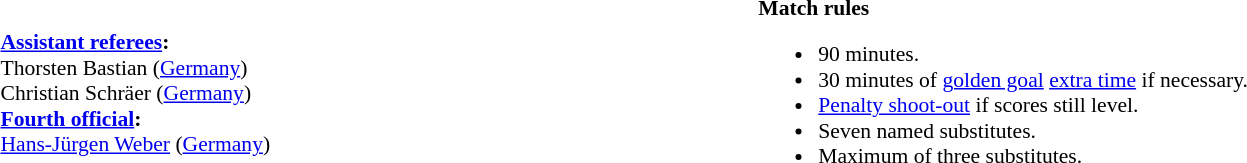<table width=100% style="font-size:90%">
<tr>
<td><br><strong><a href='#'>Assistant referees</a>:</strong>
<br>Thorsten Bastian (<a href='#'>Germany</a>)
<br>Christian Schräer (<a href='#'>Germany</a>)
<br><strong><a href='#'>Fourth official</a>:</strong>
<br><a href='#'>Hans-Jürgen Weber</a> (<a href='#'>Germany</a>)</td>
<td style="width:60%; vertical-align:top;"><br><strong>Match rules</strong><ul><li>90 minutes.</li><li>30 minutes of <a href='#'>golden goal</a> <a href='#'>extra time</a> if necessary.</li><li><a href='#'>Penalty shoot-out</a> if scores still level.</li><li>Seven named substitutes.</li><li>Maximum of three substitutes.</li></ul></td>
</tr>
</table>
